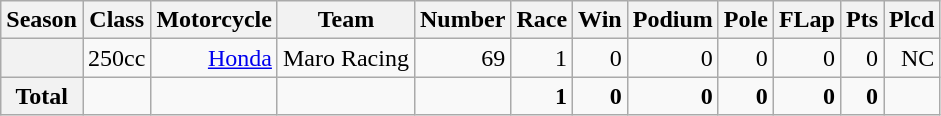<table class="wikitable">
<tr>
<th>Season</th>
<th>Class</th>
<th>Motorcycle</th>
<th>Team</th>
<th>Number</th>
<th>Race</th>
<th>Win</th>
<th>Podium</th>
<th>Pole</th>
<th>FLap</th>
<th>Pts</th>
<th>Plcd</th>
</tr>
<tr align="right">
<th></th>
<td>250cc</td>
<td><a href='#'>Honda</a></td>
<td>Maro Racing</td>
<td>69</td>
<td>1</td>
<td>0</td>
<td>0</td>
<td>0</td>
<td>0</td>
<td>0</td>
<td>NC</td>
</tr>
<tr align="right">
<th>Total</th>
<td></td>
<td></td>
<td></td>
<td></td>
<td><strong>1</strong></td>
<td><strong>0</strong></td>
<td><strong>0</strong></td>
<td><strong>0</strong></td>
<td><strong>0</strong></td>
<td><strong>0</strong></td>
<td></td>
</tr>
</table>
